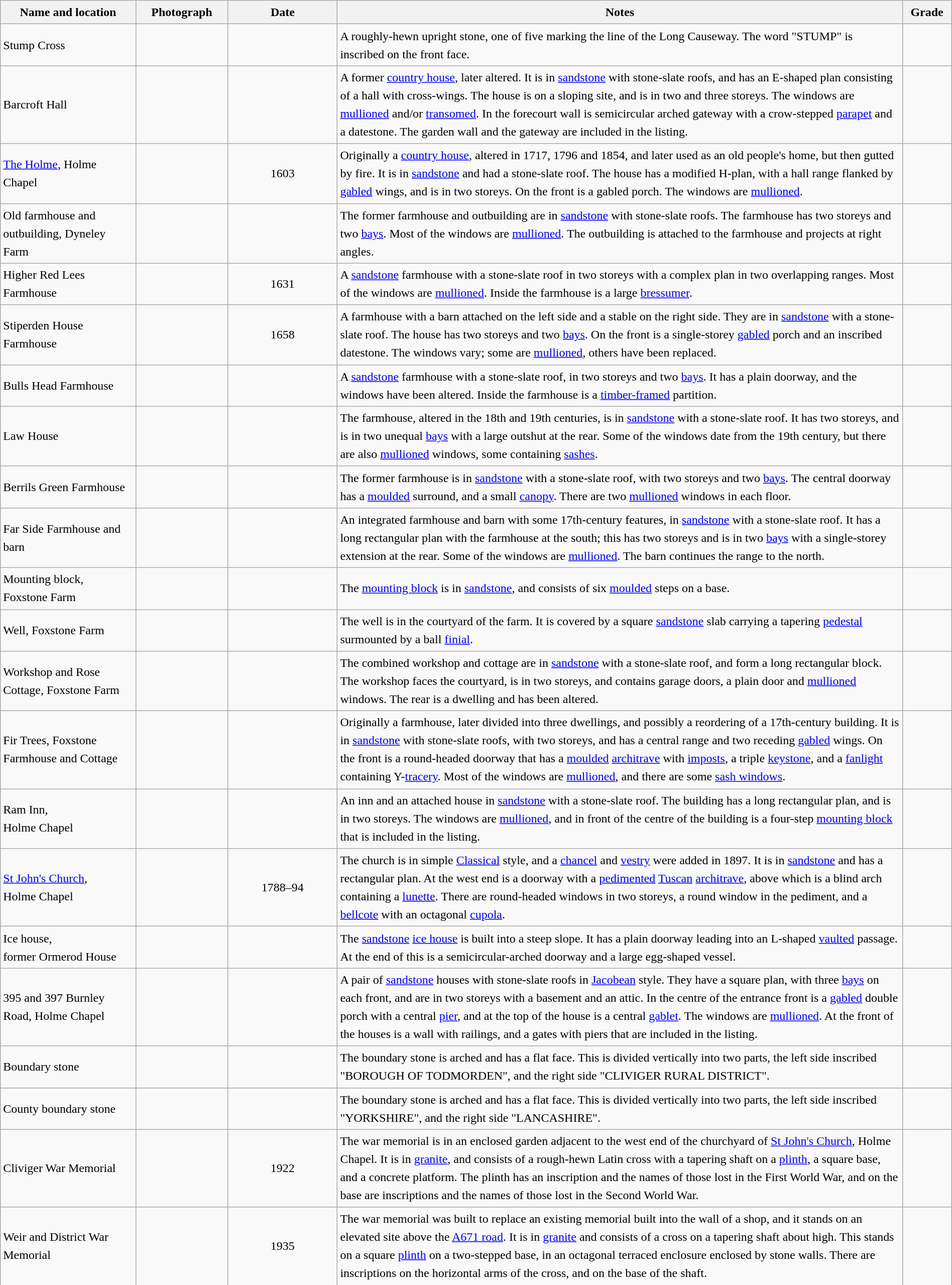<table class="wikitable sortable plainrowheaders" style="width:100%;border:0px;text-align:left;line-height:150%;">
<tr>
<th scope="col"  style="width:150px">Name and location</th>
<th scope="col"  style="width:100px" class="unsortable">Photograph</th>
<th scope="col"  style="width:120px">Date</th>
<th scope="col"  style="width:650px" class="unsortable">Notes</th>
<th scope="col"  style="width:50px">Grade</th>
</tr>
<tr>
<td>Stump Cross<br><small></small></td>
<td></td>
<td align="center"></td>
<td>A roughly-hewn upright stone, one of five marking the line of the Long Causeway.  The word "STUMP" is inscribed on the front face.</td>
<td align="center" ></td>
</tr>
<tr>
<td>Barcroft Hall<br><small></small></td>
<td></td>
<td align="center"></td>
<td>A former <a href='#'>country house</a>, later altered.  It is in <a href='#'>sandstone</a> with stone-slate roofs, and has an E-shaped plan consisting of a hall with cross-wings.  The house is on a sloping site, and is in two and three storeys.  The windows are <a href='#'>mullioned</a> and/or <a href='#'>transomed</a>.  In the forecourt wall is semicircular arched gateway with a crow-stepped <a href='#'>parapet</a> and a datestone.  The garden wall and the gateway are included in the listing.</td>
<td align="center" ></td>
</tr>
<tr>
<td><a href='#'>The Holme</a>, Holme Chapel<br><small></small></td>
<td></td>
<td align="center">1603</td>
<td>Originally a <a href='#'>country house</a>, altered in 1717, 1796 and 1854, and later used as an old people's home, but then gutted by fire.  It is in <a href='#'>sandstone</a> and had a stone-slate roof.  The house has a modified H-plan, with a hall range flanked by <a href='#'>gabled</a> wings, and is in two storeys.  On the front is a gabled porch.  The windows are <a href='#'>mullioned</a>.</td>
<td align="center" ></td>
</tr>
<tr>
<td>Old farmhouse and outbuilding, Dyneley Farm<br><small></small></td>
<td></td>
<td align="center"></td>
<td>The former farmhouse and outbuilding are in <a href='#'>sandstone</a> with stone-slate roofs.  The farmhouse has two storeys and two <a href='#'>bays</a>.  Most of the windows are <a href='#'>mullioned</a>.  The outbuilding is attached to the farmhouse and projects at right angles.</td>
<td align="center" ></td>
</tr>
<tr>
<td>Higher Red Lees Farmhouse<br><small></small></td>
<td></td>
<td align="center">1631</td>
<td>A <a href='#'>sandstone</a> farmhouse with a stone-slate roof in two storeys with a complex plan in two overlapping ranges.  Most of the windows are <a href='#'>mullioned</a>.  Inside the farmhouse is a large <a href='#'>bressumer</a>.</td>
<td align="center" ></td>
</tr>
<tr>
<td>Stiperden House Farmhouse<br><small></small></td>
<td></td>
<td align="center">1658</td>
<td>A farmhouse with a barn attached on the left side and a stable on the right side.  They are in <a href='#'>sandstone</a> with a stone-slate roof.  The house has two storeys and two <a href='#'>bays</a>.  On the front is a single-storey <a href='#'>gabled</a> porch and an inscribed datestone.  The windows vary; some are <a href='#'>mullioned</a>, others have been replaced.</td>
<td align="center" ></td>
</tr>
<tr>
<td>Bulls Head Farmhouse<br><small></small></td>
<td></td>
<td align="center"></td>
<td>A <a href='#'>sandstone</a> farmhouse with a stone-slate roof, in two storeys and two <a href='#'>bays</a>.  It has a plain doorway, and the windows have been altered.  Inside the farmhouse is a <a href='#'>timber-framed</a> partition.</td>
<td align="center" ></td>
</tr>
<tr>
<td>Law House<br><small></small></td>
<td></td>
<td align="center"></td>
<td>The farmhouse, altered in the 18th and 19th centuries, is in <a href='#'>sandstone</a> with a stone-slate roof.  It has two storeys, and is in two unequal <a href='#'>bays</a> with a large outshut at the rear.  Some of the windows date from the 19th century, but there are also <a href='#'>mullioned</a> windows, some containing <a href='#'>sashes</a>.</td>
<td align="center" ></td>
</tr>
<tr>
<td>Berrils Green Farmhouse<br><small></small></td>
<td></td>
<td align="center"></td>
<td>The former farmhouse is in <a href='#'>sandstone</a> with a stone-slate roof, with two storeys and two <a href='#'>bays</a>.  The central doorway has a <a href='#'>moulded</a> surround, and a small <a href='#'>canopy</a>.  There are two <a href='#'>mullioned</a> windows in each floor.</td>
<td align="center" ></td>
</tr>
<tr>
<td>Far Side Farmhouse and barn<br><small></small></td>
<td></td>
<td align="center"></td>
<td>An integrated farmhouse and barn with some 17th-century features, in <a href='#'>sandstone</a> with a stone-slate roof.  It has a long rectangular plan with the farmhouse at the south; this has two storeys and is in two <a href='#'>bays</a> with a single-storey extension at the rear.  Some of the windows are <a href='#'>mullioned</a>.  The barn continues the range to the north.</td>
<td align="center" ></td>
</tr>
<tr>
<td>Mounting block,<br>Foxstone Farm<br><small></small></td>
<td></td>
<td align="center"></td>
<td>The <a href='#'>mounting block</a> is in <a href='#'>sandstone</a>, and consists of six <a href='#'>moulded</a> steps on a base.</td>
<td align="center" ></td>
</tr>
<tr>
<td>Well, Foxstone Farm<br><small></small></td>
<td></td>
<td align="center"></td>
<td>The well is in the courtyard of the farm.  It is covered by a square <a href='#'>sandstone</a> slab carrying a tapering <a href='#'>pedestal</a> surmounted by a ball <a href='#'>finial</a>.</td>
<td align="center" ></td>
</tr>
<tr>
<td>Workshop and Rose Cottage, Foxstone Farm<br><small></small></td>
<td></td>
<td align="center"></td>
<td>The combined workshop and cottage are in <a href='#'>sandstone</a> with a stone-slate roof, and form a long rectangular block.  The workshop faces the courtyard, is in two storeys, and contains garage doors, a plain door and <a href='#'>mullioned</a> windows.  The rear is a dwelling and has been altered.</td>
<td align="center" ></td>
</tr>
<tr>
<td>Fir Trees, Foxstone Farmhouse and Cottage<br><small></small></td>
<td></td>
<td align="center"></td>
<td>Originally a farmhouse, later divided into three dwellings, and possibly a reordering of a 17th-century building.  It is in <a href='#'>sandstone</a> with stone-slate roofs, with two storeys, and has a central range and two receding <a href='#'>gabled</a> wings.  On the front is a round-headed doorway that has a <a href='#'>moulded</a> <a href='#'>architrave</a> with <a href='#'>imposts</a>, a triple <a href='#'>keystone</a>, and a <a href='#'>fanlight</a> containing Y-<a href='#'>tracery</a>.  Most of the windows are <a href='#'>mullioned</a>, and there are some <a href='#'>sash windows</a>.</td>
<td align="center" ></td>
</tr>
<tr>
<td>Ram Inn,<br>Holme Chapel<br><small></small></td>
<td></td>
<td align="center"></td>
<td>An inn and an attached house in <a href='#'>sandstone</a> with a stone-slate roof. The building has a long rectangular plan, and is in two storeys.  The windows are <a href='#'>mullioned</a>, and in front of the centre of the building is a four-step <a href='#'>mounting block</a> that is included in the listing.</td>
<td align="center" ></td>
</tr>
<tr>
<td><a href='#'>St John's Church</a>,<br>Holme Chapel<br><small></small></td>
<td></td>
<td align="center">1788–94</td>
<td>The church is in simple <a href='#'>Classical</a> style, and a <a href='#'>chancel</a> and <a href='#'>vestry</a> were added in 1897.  It is in <a href='#'>sandstone</a> and has a rectangular plan.  At the west end is a doorway with a <a href='#'>pedimented</a> <a href='#'>Tuscan</a> <a href='#'>architrave</a>, above which is a blind arch containing a <a href='#'>lunette</a>.  There are round-headed windows in two storeys, a round window in the pediment, and a <a href='#'>bellcote</a> with an octagonal <a href='#'>cupola</a>.</td>
<td align="center" ></td>
</tr>
<tr>
<td>Ice house,<br>former Ormerod House<br><small></small></td>
<td></td>
<td align="center"></td>
<td>The <a href='#'>sandstone</a> <a href='#'>ice house</a> is built into a steep slope.  It has a plain doorway leading into an L-shaped <a href='#'>vaulted</a> passage.  At the end of this is a semicircular-arched doorway and a large egg-shaped vessel.</td>
<td align="center" ></td>
</tr>
<tr>
<td>395 and 397 Burnley Road, Holme Chapel<br><small></small></td>
<td></td>
<td align="center"></td>
<td>A pair of <a href='#'>sandstone</a> houses with stone-slate roofs in <a href='#'>Jacobean</a> style.  They have a square plan, with three <a href='#'>bays</a> on each front, and are in two storeys with a basement and an attic.  In the centre of the entrance front is a <a href='#'>gabled</a> double porch with a central <a href='#'>pier</a>, and at the top of the house is a central <a href='#'>gablet</a>.  The windows are <a href='#'>mullioned</a>.  At the front of the houses is a wall with railings, and a gates with piers that are included in the listing.</td>
<td align="center" ></td>
</tr>
<tr>
<td>Boundary stone<br><small></small></td>
<td></td>
<td align="center"></td>
<td>The boundary stone is arched and has a flat face.  This is divided vertically into two parts, the left side inscribed "BOROUGH OF TODMORDEN", and the right side "CLIVIGER RURAL DISTRICT".</td>
<td align="center" ></td>
</tr>
<tr>
<td>County boundary stone<br><small></small></td>
<td></td>
<td align="center"></td>
<td>The boundary stone is arched and has a flat face.  This is divided vertically into two parts, the left side inscribed "YORKSHIRE", and the right side "LANCASHIRE".</td>
<td align="center" ></td>
</tr>
<tr>
<td>Cliviger War Memorial<br><small></small></td>
<td></td>
<td align="center">1922</td>
<td>The war memorial is in an enclosed garden adjacent to the west end of the churchyard of <a href='#'>St John's Church</a>, Holme Chapel.  It is in <a href='#'>granite</a>, and consists of a rough-hewn Latin cross with a tapering shaft on a <a href='#'>plinth</a>, a square base, and a concrete platform.  The plinth has an inscription and the names of those lost in the First World War, and on the base are inscriptions and the names of those lost in the Second World War.</td>
<td align="center" ></td>
</tr>
<tr>
<td>Weir and District War Memorial<br><small></small></td>
<td></td>
<td align="center">1935</td>
<td>The war memorial was built to replace an existing memorial built into the wall of a shop, and it stands on an elevated site above the <a href='#'>A671 road</a>.  It is in <a href='#'>granite</a> and consists of a cross on a tapering shaft about  high.  This stands on a square <a href='#'>plinth</a> on a two-stepped base, in an octagonal terraced enclosure enclosed by stone walls.  There are inscriptions on the horizontal arms of the cross, and on the base of the shaft.</td>
<td align="center" ></td>
</tr>
<tr>
</tr>
</table>
